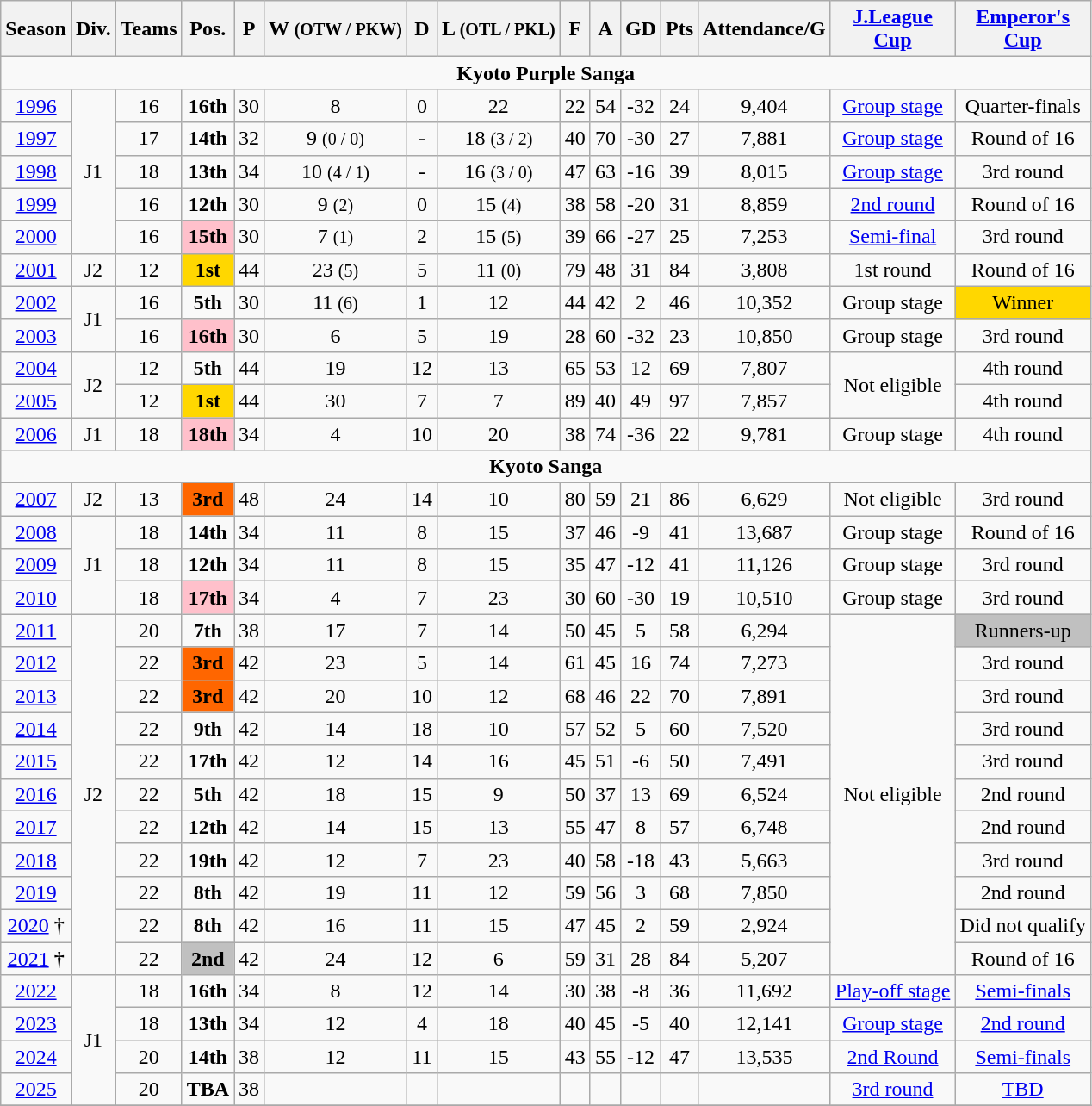<table class="wikitable" style="text-align:center">
<tr>
<th>Season</th>
<th>Div.</th>
<th>Teams</th>
<th>Pos.</th>
<th>P</th>
<th>W <small>(OTW / PKW)</small></th>
<th>D</th>
<th>L <small>(OTL / PKL)</small></th>
<th>F</th>
<th>A</th>
<th>GD</th>
<th>Pts</th>
<th>Attendance/G</th>
<th><a href='#'>J.League<br>Cup</a></th>
<th><a href='#'>Emperor's<br>Cup</a></th>
</tr>
<tr>
<td colspan="15"><strong>Kyoto Purple Sanga</strong></td>
</tr>
<tr>
<td><a href='#'>1996</a></td>
<td rowspan="5">J1</td>
<td>16</td>
<td><strong>16th</strong></td>
<td>30</td>
<td>8</td>
<td>0</td>
<td>22</td>
<td>22</td>
<td>54</td>
<td>-32</td>
<td>24</td>
<td>9,404</td>
<td><a href='#'>Group stage</a></td>
<td>Quarter-finals</td>
</tr>
<tr>
<td><a href='#'>1997</a></td>
<td>17</td>
<td><strong>14th</strong></td>
<td>32</td>
<td>9 <small>(0 / 0)</small></td>
<td>-</td>
<td>18 <small>(3 / 2)</small></td>
<td>40</td>
<td>70</td>
<td>-30</td>
<td>27</td>
<td>7,881</td>
<td><a href='#'>Group stage</a></td>
<td>Round of 16</td>
</tr>
<tr>
<td><a href='#'>1998</a></td>
<td>18</td>
<td><strong>13th</strong></td>
<td>34</td>
<td>10 <small>(4 / 1)</small></td>
<td>-</td>
<td>16 <small>(3 / 0)</small></td>
<td>47</td>
<td>63</td>
<td>-16</td>
<td>39</td>
<td>8,015</td>
<td><a href='#'>Group stage</a></td>
<td>3rd round</td>
</tr>
<tr>
<td><a href='#'>1999</a></td>
<td>16</td>
<td><strong>12th</strong></td>
<td>30</td>
<td>9 <small>(2)</small></td>
<td>0</td>
<td>15 <small>(4)</small></td>
<td>38</td>
<td>58</td>
<td>-20</td>
<td>31</td>
<td>8,859</td>
<td><a href='#'>2nd round</a></td>
<td>Round of 16</td>
</tr>
<tr>
<td><a href='#'>2000</a></td>
<td>16</td>
<td bgcolor="pink"><strong>15th</strong></td>
<td>30</td>
<td>7 <small>(1)</small></td>
<td>2</td>
<td>15 <small>(5)</small></td>
<td>39</td>
<td>66</td>
<td>-27</td>
<td>25</td>
<td>7,253</td>
<td><a href='#'>Semi-final</a></td>
<td>3rd round</td>
</tr>
<tr>
<td><a href='#'>2001</a></td>
<td>J2</td>
<td>12</td>
<td bgcolor="gold"><strong>1st</strong></td>
<td>44</td>
<td>23 <small>(5)</small></td>
<td>5</td>
<td>11 <small>(0)</small></td>
<td>79</td>
<td>48</td>
<td>31</td>
<td>84</td>
<td>3,808</td>
<td>1st round</td>
<td>Round of 16</td>
</tr>
<tr>
<td><a href='#'>2002</a></td>
<td rowspan="2">J1</td>
<td>16</td>
<td><strong>5th</strong></td>
<td>30</td>
<td>11 <small>(6)</small></td>
<td>1</td>
<td>12</td>
<td>44</td>
<td>42</td>
<td>2</td>
<td>46</td>
<td>10,352</td>
<td>Group stage</td>
<td align="center" bgcolor="gold">Winner</td>
</tr>
<tr>
<td><a href='#'>2003</a></td>
<td>16</td>
<td bgcolor="pink"><strong>16th</strong></td>
<td>30</td>
<td>6</td>
<td>5</td>
<td>19</td>
<td>28</td>
<td>60</td>
<td>-32</td>
<td>23</td>
<td>10,850</td>
<td>Group stage</td>
<td>3rd round</td>
</tr>
<tr>
<td><a href='#'>2004</a></td>
<td rowspan="2">J2</td>
<td>12</td>
<td><strong>5th</strong></td>
<td>44</td>
<td>19</td>
<td>12</td>
<td>13</td>
<td>65</td>
<td>53</td>
<td>12</td>
<td>69</td>
<td>7,807</td>
<td rowspan="2">Not eligible</td>
<td>4th round</td>
</tr>
<tr>
<td><a href='#'>2005</a></td>
<td>12</td>
<td bgcolor="gold"><strong>1st</strong></td>
<td>44</td>
<td>30</td>
<td>7</td>
<td>7</td>
<td>89</td>
<td>40</td>
<td>49</td>
<td>97</td>
<td>7,857</td>
<td>4th round</td>
</tr>
<tr>
<td><a href='#'>2006</a></td>
<td>J1</td>
<td>18</td>
<td bgcolor="pink"><strong>18th</strong></td>
<td>34</td>
<td>4</td>
<td>10</td>
<td>20</td>
<td>38</td>
<td>74</td>
<td>-36</td>
<td>22</td>
<td>9,781</td>
<td>Group stage</td>
<td>4th round</td>
</tr>
<tr>
<td colspan="15"><strong>Kyoto Sanga</strong></td>
</tr>
<tr>
<td><a href='#'>2007</a></td>
<td>J2</td>
<td>13</td>
<td bgcolor="ff6600"><strong>3rd</strong></td>
<td>48</td>
<td>24</td>
<td>14</td>
<td>10</td>
<td>80</td>
<td>59</td>
<td>21</td>
<td>86</td>
<td>6,629</td>
<td>Not eligible</td>
<td>3rd round</td>
</tr>
<tr>
<td><a href='#'>2008</a></td>
<td rowspan="3">J1</td>
<td>18</td>
<td><strong>14th</strong></td>
<td>34</td>
<td>11</td>
<td>8</td>
<td>15</td>
<td>37</td>
<td>46</td>
<td>-9</td>
<td>41</td>
<td>13,687</td>
<td>Group stage</td>
<td>Round of 16</td>
</tr>
<tr>
<td><a href='#'>2009</a></td>
<td>18</td>
<td><strong>12th</strong></td>
<td>34</td>
<td>11</td>
<td>8</td>
<td>15</td>
<td>35</td>
<td>47</td>
<td>-12</td>
<td>41</td>
<td>11,126</td>
<td>Group stage</td>
<td>3rd round</td>
</tr>
<tr>
<td><a href='#'>2010</a></td>
<td>18</td>
<td bgcolor="pink"><strong>17th</strong></td>
<td>34</td>
<td>4</td>
<td>7</td>
<td>23</td>
<td>30</td>
<td>60</td>
<td>-30</td>
<td>19</td>
<td>10,510</td>
<td>Group stage</td>
<td>3rd round</td>
</tr>
<tr>
<td><a href='#'>2011</a></td>
<td rowspan="11">J2</td>
<td>20</td>
<td><strong>7th</strong></td>
<td>38</td>
<td>17</td>
<td>7</td>
<td>14</td>
<td>50</td>
<td>45</td>
<td>5</td>
<td>58</td>
<td>6,294</td>
<td rowspan="11">Not eligible</td>
<td align="center" bgcolor="silver">Runners-up</td>
</tr>
<tr>
<td><a href='#'>2012</a></td>
<td>22</td>
<td bgcolor="ff6600"><strong>3rd</strong></td>
<td>42</td>
<td>23</td>
<td>5</td>
<td>14</td>
<td>61</td>
<td>45</td>
<td>16</td>
<td>74</td>
<td>7,273</td>
<td>3rd round</td>
</tr>
<tr>
<td><a href='#'>2013</a></td>
<td>22</td>
<td bgcolor="ff6600"><strong>3rd</strong></td>
<td>42</td>
<td>20</td>
<td>10</td>
<td>12</td>
<td>68</td>
<td>46</td>
<td>22</td>
<td>70</td>
<td>7,891</td>
<td>3rd round</td>
</tr>
<tr>
<td><a href='#'>2014</a></td>
<td>22</td>
<td><strong>9th</strong></td>
<td>42</td>
<td>14</td>
<td>18</td>
<td>10</td>
<td>57</td>
<td>52</td>
<td>5</td>
<td>60</td>
<td>7,520</td>
<td>3rd round</td>
</tr>
<tr>
<td><a href='#'>2015</a></td>
<td>22</td>
<td><strong>17th</strong></td>
<td>42</td>
<td>12</td>
<td>14</td>
<td>16</td>
<td>45</td>
<td>51</td>
<td>-6</td>
<td>50</td>
<td>7,491</td>
<td>3rd round</td>
</tr>
<tr>
<td><a href='#'>2016</a></td>
<td>22</td>
<td><strong>5th</strong></td>
<td>42</td>
<td>18</td>
<td>15</td>
<td>9</td>
<td>50</td>
<td>37</td>
<td>13</td>
<td>69</td>
<td>6,524</td>
<td>2nd round</td>
</tr>
<tr>
<td><a href='#'>2017</a></td>
<td>22</td>
<td><strong>12th</strong></td>
<td>42</td>
<td>14</td>
<td>15</td>
<td>13</td>
<td>55</td>
<td>47</td>
<td>8</td>
<td>57</td>
<td>6,748</td>
<td>2nd round</td>
</tr>
<tr>
<td><a href='#'>2018</a></td>
<td>22</td>
<td><strong>19th</strong></td>
<td>42</td>
<td>12</td>
<td>7</td>
<td>23</td>
<td>40</td>
<td>58</td>
<td>-18</td>
<td>43</td>
<td>5,663</td>
<td>3rd round</td>
</tr>
<tr>
<td><a href='#'>2019</a></td>
<td>22</td>
<td><strong>8th</strong></td>
<td>42</td>
<td>19</td>
<td>11</td>
<td>12</td>
<td>59</td>
<td>56</td>
<td>3</td>
<td>68</td>
<td>7,850</td>
<td>2nd round</td>
</tr>
<tr>
<td><a href='#'>2020</a> <strong>†</strong></td>
<td>22</td>
<td><strong>8th</strong></td>
<td>42</td>
<td>16</td>
<td>11</td>
<td>15</td>
<td>47</td>
<td>45</td>
<td>2</td>
<td>59</td>
<td>2,924</td>
<td>Did not qualify</td>
</tr>
<tr>
<td><a href='#'>2021</a> <strong>†</strong></td>
<td>22</td>
<td bgcolor="silver"><strong>2nd</strong></td>
<td>42</td>
<td>24</td>
<td>12</td>
<td>6</td>
<td>59</td>
<td>31</td>
<td>28</td>
<td>84</td>
<td>5,207</td>
<td>Round of 16</td>
</tr>
<tr>
<td><a href='#'>2022</a></td>
<td rowspan="4">J1</td>
<td>18</td>
<td><strong>16th</strong></td>
<td>34</td>
<td>8</td>
<td>12</td>
<td>14</td>
<td>30</td>
<td>38</td>
<td>-8</td>
<td>36</td>
<td>11,692</td>
<td><a href='#'>Play-off stage</a></td>
<td><a href='#'>Semi-finals</a></td>
</tr>
<tr>
<td><a href='#'>2023</a></td>
<td>18</td>
<td><strong>13th</strong></td>
<td>34</td>
<td>12</td>
<td>4</td>
<td>18</td>
<td>40</td>
<td>45</td>
<td>-5</td>
<td>40</td>
<td>12,141</td>
<td><a href='#'>Group stage</a></td>
<td><a href='#'>2nd round</a></td>
</tr>
<tr>
<td><a href='#'>2024</a></td>
<td>20</td>
<td><strong>14th</strong></td>
<td>38</td>
<td>12</td>
<td>11</td>
<td>15</td>
<td>43</td>
<td>55</td>
<td>-12</td>
<td>47</td>
<td>13,535</td>
<td><a href='#'>2nd Round</a></td>
<td><a href='#'>Semi-finals</a></td>
</tr>
<tr>
<td><a href='#'>2025</a></td>
<td>20</td>
<td><strong>TBA</strong></td>
<td>38</td>
<td></td>
<td></td>
<td></td>
<td></td>
<td></td>
<td></td>
<td></td>
<td></td>
<td><a href='#'>3rd round</a></td>
<td><a href='#'>TBD</a></td>
</tr>
<tr>
</tr>
</table>
